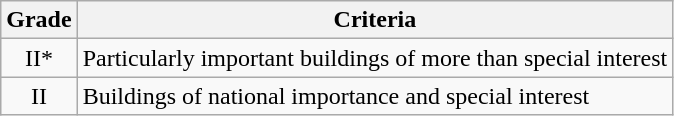<table class="wikitable">
<tr>
<th>Grade</th>
<th>Criteria</th>
</tr>
<tr>
<td align="center" >II*</td>
<td>Particularly important buildings of more than special interest</td>
</tr>
<tr>
<td align="center" >II</td>
<td>Buildings of national importance and special interest</td>
</tr>
</table>
